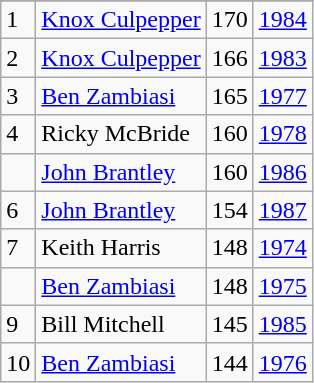<table class="wikitable">
<tr>
</tr>
<tr>
<td>1</td>
<td><a href='#'>Knox Culpepper</a></td>
<td>170</td>
<td><a href='#'>1984</a></td>
</tr>
<tr>
<td>2</td>
<td><a href='#'>Knox Culpepper</a></td>
<td>166</td>
<td><a href='#'>1983</a></td>
</tr>
<tr>
<td>3</td>
<td><a href='#'>Ben Zambiasi</a></td>
<td>165</td>
<td><a href='#'>1977</a></td>
</tr>
<tr>
<td>4</td>
<td>Ricky McBride</td>
<td>160</td>
<td><a href='#'>1978</a></td>
</tr>
<tr>
<td></td>
<td><a href='#'>John Brantley</a></td>
<td>160</td>
<td><a href='#'>1986</a></td>
</tr>
<tr>
<td>6</td>
<td><a href='#'>John Brantley</a></td>
<td>154</td>
<td><a href='#'>1987</a></td>
</tr>
<tr>
<td>7</td>
<td>Keith Harris</td>
<td>148</td>
<td><a href='#'>1974</a></td>
</tr>
<tr>
<td></td>
<td><a href='#'>Ben Zambiasi</a></td>
<td>148</td>
<td><a href='#'>1975</a></td>
</tr>
<tr>
<td>9</td>
<td>Bill Mitchell</td>
<td>145</td>
<td><a href='#'>1985</a></td>
</tr>
<tr>
<td>10</td>
<td><a href='#'>Ben Zambiasi</a></td>
<td>144</td>
<td><a href='#'>1976</a></td>
</tr>
</table>
